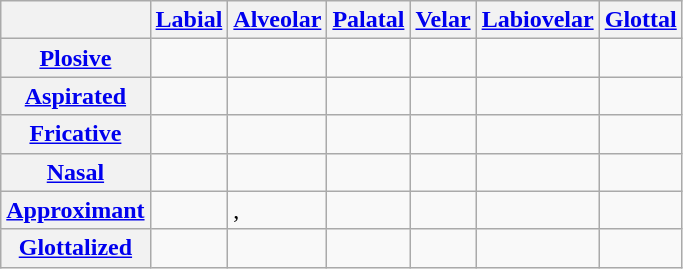<table class="wikitable">
<tr>
<th></th>
<th><a href='#'>Labial</a></th>
<th><a href='#'>Alveolar</a></th>
<th><a href='#'>Palatal</a></th>
<th><a href='#'>Velar</a></th>
<th><a href='#'>Labiovelar</a></th>
<th><a href='#'>Glottal</a></th>
</tr>
<tr>
<th><a href='#'>Plosive</a></th>
<td> </td>
<td> </td>
<td> </td>
<td> </td>
<td> </td>
<td></td>
</tr>
<tr>
<th><a href='#'>Aspirated</a></th>
<td></td>
<td></td>
<td></td>
<td></td>
<td></td>
<td></td>
</tr>
<tr>
<th><a href='#'>Fricative</a></th>
<td> </td>
<td></td>
<td></td>
<td></td>
<td></td>
<td></td>
</tr>
<tr>
<th><a href='#'>Nasal</a></th>
<td></td>
<td></td>
<td></td>
<td></td>
<td></td>
<td></td>
</tr>
<tr>
<th><a href='#'>Approximant</a></th>
<td></td>
<td>, </td>
<td></td>
<td></td>
<td></td>
<td></td>
</tr>
<tr>
<th><a href='#'>Glottalized</a></th>
<td></td>
<td></td>
<td></td>
<td></td>
<td></td>
<td></td>
</tr>
</table>
